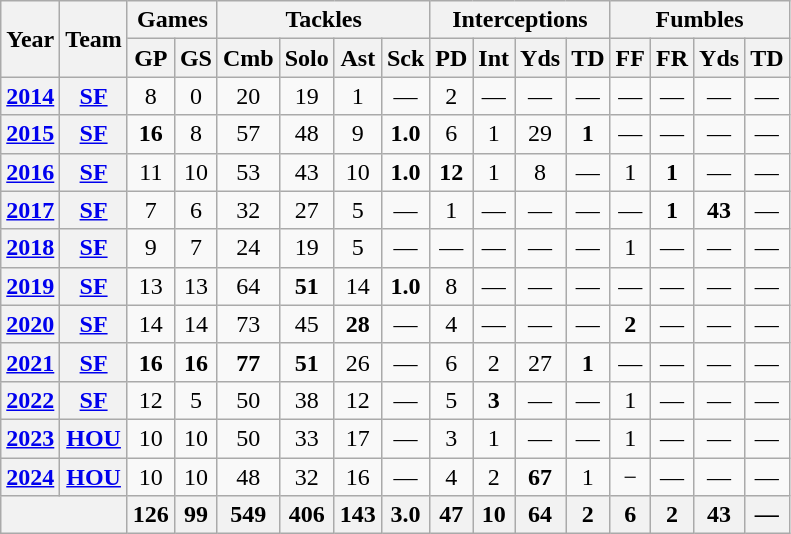<table class="wikitable" style="text-align:center;">
<tr>
<th rowspan="2">Year</th>
<th rowspan="2">Team</th>
<th colspan="2">Games</th>
<th colspan="4">Tackles</th>
<th colspan="4">Interceptions</th>
<th colspan="4">Fumbles</th>
</tr>
<tr>
<th>GP</th>
<th>GS</th>
<th>Cmb</th>
<th>Solo</th>
<th>Ast</th>
<th>Sck</th>
<th>PD</th>
<th>Int</th>
<th>Yds</th>
<th>TD</th>
<th>FF</th>
<th>FR</th>
<th>Yds</th>
<th>TD</th>
</tr>
<tr>
<th><a href='#'>2014</a></th>
<th><a href='#'>SF</a></th>
<td>8</td>
<td>0</td>
<td>20</td>
<td>19</td>
<td>1</td>
<td>—</td>
<td>2</td>
<td>—</td>
<td>—</td>
<td>—</td>
<td>—</td>
<td>—</td>
<td>—</td>
<td>—</td>
</tr>
<tr>
<th><a href='#'>2015</a></th>
<th><a href='#'>SF</a></th>
<td><strong>16</strong></td>
<td>8</td>
<td>57</td>
<td>48</td>
<td>9</td>
<td><strong>1.0</strong></td>
<td>6</td>
<td>1</td>
<td>29</td>
<td><strong>1</strong></td>
<td>—</td>
<td>—</td>
<td>—</td>
<td>—</td>
</tr>
<tr>
<th><a href='#'>2016</a></th>
<th><a href='#'>SF</a></th>
<td>11</td>
<td>10</td>
<td>53</td>
<td>43</td>
<td>10</td>
<td><strong>1.0</strong></td>
<td><strong>12</strong></td>
<td>1</td>
<td>8</td>
<td>—</td>
<td>1</td>
<td><strong>1</strong></td>
<td>—</td>
<td>—</td>
</tr>
<tr>
<th><a href='#'>2017</a></th>
<th><a href='#'>SF</a></th>
<td>7</td>
<td>6</td>
<td>32</td>
<td>27</td>
<td>5</td>
<td>—</td>
<td>1</td>
<td>—</td>
<td>—</td>
<td>—</td>
<td>—</td>
<td><strong>1</strong></td>
<td><strong>43</strong></td>
<td>—</td>
</tr>
<tr>
<th><a href='#'>2018</a></th>
<th><a href='#'>SF</a></th>
<td>9</td>
<td>7</td>
<td>24</td>
<td>19</td>
<td>5</td>
<td>—</td>
<td>—</td>
<td>—</td>
<td>—</td>
<td>—</td>
<td>1</td>
<td>—</td>
<td>—</td>
<td>—</td>
</tr>
<tr>
<th><a href='#'>2019</a></th>
<th><a href='#'>SF</a></th>
<td>13</td>
<td>13</td>
<td>64</td>
<td><strong>51</strong></td>
<td>14</td>
<td><strong>1.0</strong></td>
<td>8</td>
<td>—</td>
<td>—</td>
<td>—</td>
<td>—</td>
<td>—</td>
<td>—</td>
<td>—</td>
</tr>
<tr>
<th><a href='#'>2020</a></th>
<th><a href='#'>SF</a></th>
<td>14</td>
<td>14</td>
<td>73</td>
<td>45</td>
<td><strong>28</strong></td>
<td>—</td>
<td>4</td>
<td>—</td>
<td>—</td>
<td>—</td>
<td><strong>2</strong></td>
<td>—</td>
<td>—</td>
<td>—</td>
</tr>
<tr>
<th><a href='#'>2021</a></th>
<th><a href='#'>SF</a></th>
<td><strong>16</strong></td>
<td><strong>16</strong></td>
<td><strong>77</strong></td>
<td><strong>51</strong></td>
<td>26</td>
<td>—</td>
<td>6</td>
<td>2</td>
<td>27</td>
<td><strong>1</strong></td>
<td>—</td>
<td>—</td>
<td>—</td>
<td>—</td>
</tr>
<tr>
<th><a href='#'>2022</a></th>
<th><a href='#'>SF</a></th>
<td>12</td>
<td>5</td>
<td>50</td>
<td>38</td>
<td>12</td>
<td>—</td>
<td>5</td>
<td><strong>3</strong></td>
<td>—</td>
<td>—</td>
<td>1</td>
<td>—</td>
<td>—</td>
<td>—</td>
</tr>
<tr>
<th><a href='#'>2023</a></th>
<th><a href='#'>HOU</a></th>
<td>10</td>
<td>10</td>
<td>50</td>
<td>33</td>
<td>17</td>
<td>—</td>
<td>3</td>
<td>1</td>
<td>—</td>
<td>—</td>
<td>1</td>
<td>—</td>
<td>—</td>
<td>—</td>
</tr>
<tr>
<th><a href='#'>2024</a></th>
<th><a href='#'>HOU</a></th>
<td>10</td>
<td>10</td>
<td>48</td>
<td>32</td>
<td>16</td>
<td>—</td>
<td>4</td>
<td>2</td>
<td><strong>67</strong></td>
<td>1</td>
<td>−</td>
<td>—</td>
<td>—</td>
<td>—</td>
</tr>
<tr>
<th colspan="2"></th>
<th>126</th>
<th>99</th>
<th>549</th>
<th>406</th>
<th>143</th>
<th>3.0</th>
<th>47</th>
<th>10</th>
<th>64</th>
<th>2</th>
<th>6</th>
<th>2</th>
<th>43</th>
<th>—</th>
</tr>
</table>
